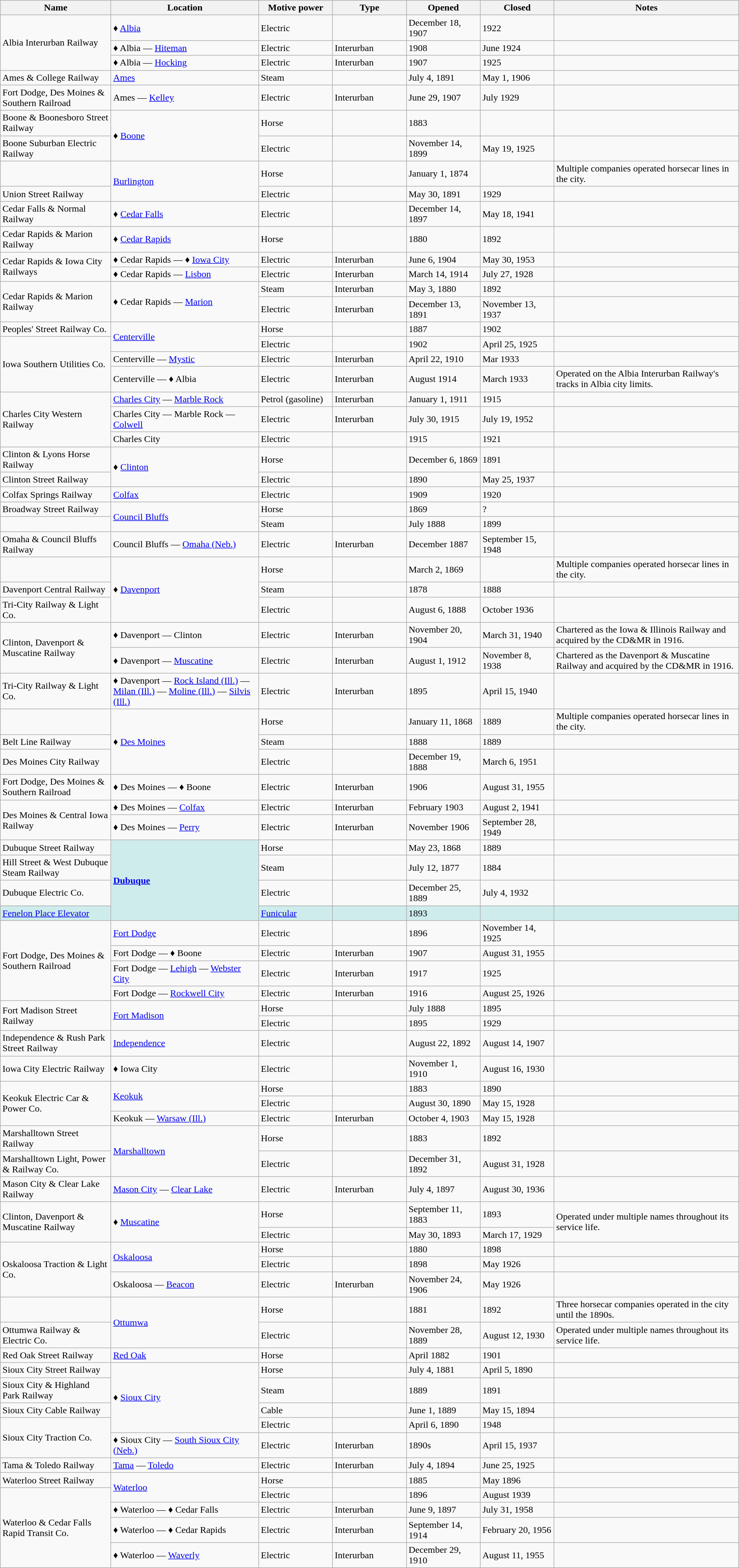<table class="wikitable sortable" width=100%>
<tr>
<th width=15%>Name</th>
<th width=20%>Location</th>
<th width=10%>Motive power</th>
<th width=10%>Type</th>
<th width=10%>Opened</th>
<th width=10%>Closed</th>
<th class="unsortable" width=25%>Notes</th>
</tr>
<tr>
<td rowspan="3">Albia Interurban Railway</td>
<td>♦ <a href='#'>Albia</a></td>
<td>Electric</td>
<td> </td>
<td>December 18, 1907</td>
<td>1922</td>
<td> </td>
</tr>
<tr>
<td>♦ Albia ― <a href='#'>Hiteman</a></td>
<td>Electric</td>
<td>Interurban</td>
<td>1908</td>
<td>June 1924</td>
<td> </td>
</tr>
<tr>
<td>♦ Albia ― <a href='#'>Hocking</a></td>
<td>Electric</td>
<td>Interurban</td>
<td>1907</td>
<td>1925</td>
</tr>
<tr>
<td>Ames & College Railway</td>
<td><a href='#'>Ames</a></td>
<td>Steam</td>
<td> </td>
<td>July 4, 1891</td>
<td>May 1, 1906</td>
<td> </td>
</tr>
<tr>
<td>Fort Dodge, Des Moines & Southern Railroad</td>
<td>Ames ― <a href='#'>Kelley</a></td>
<td>Electric</td>
<td>Interurban</td>
<td>June 29, 1907</td>
<td>July 1929</td>
<td> </td>
</tr>
<tr>
<td>Boone & Boonesboro Street Railway</td>
<td rowspan="2">♦ <a href='#'>Boone</a></td>
<td>Horse</td>
<td> </td>
<td>1883</td>
<td></td>
<td> </td>
</tr>
<tr>
<td>Boone Suburban Electric Railway</td>
<td>Electric</td>
<td> </td>
<td>November 14, 1899</td>
<td>May 19, 1925</td>
<td> </td>
</tr>
<tr>
<td> </td>
<td rowspan="2"><a href='#'>Burlington</a></td>
<td>Horse</td>
<td> </td>
<td>January 1, 1874</td>
<td></td>
<td>Multiple companies operated horsecar lines in the city.</td>
</tr>
<tr>
<td>Union Street Railway</td>
<td>Electric</td>
<td> </td>
<td>May 30, 1891</td>
<td>1929</td>
<td> </td>
</tr>
<tr>
<td>Cedar Falls & Normal Railway</td>
<td>♦ <a href='#'>Cedar Falls</a></td>
<td>Electric</td>
<td> </td>
<td>December 14, 1897</td>
<td>May 18, 1941</td>
<td> </td>
</tr>
<tr>
<td>Cedar Rapids & Marion Railway</td>
<td>♦ <a href='#'>Cedar Rapids</a></td>
<td>Horse</td>
<td> </td>
<td>1880</td>
<td>1892</td>
<td> </td>
</tr>
<tr>
<td rowspan="2">Cedar Rapids & Iowa City Railways</td>
<td>♦ Cedar Rapids ― ♦ <a href='#'>Iowa City</a></td>
<td>Electric</td>
<td>Interurban</td>
<td>June 6, 1904</td>
<td>May 30, 1953</td>
<td> </td>
</tr>
<tr>
<td>♦ Cedar Rapids ― <a href='#'>Lisbon</a></td>
<td>Electric</td>
<td>Interurban</td>
<td>March 14, 1914</td>
<td>July 27, 1928</td>
<td> </td>
</tr>
<tr>
<td rowspan="2">Cedar Rapids & Marion Railway</td>
<td rowspan="2">♦ Cedar Rapids ― <a href='#'>Marion</a></td>
<td>Steam</td>
<td>Interurban</td>
<td>May 3, 1880</td>
<td>1892</td>
<td> </td>
</tr>
<tr>
<td>Electric</td>
<td>Interurban</td>
<td>December 13, 1891</td>
<td>November 13, 1937</td>
<td> </td>
</tr>
<tr>
<td>Peoples' Street Railway Co.</td>
<td rowspan=2><a href='#'>Centerville</a></td>
<td>Horse</td>
<td> </td>
<td>1887</td>
<td>1902</td>
<td> </td>
</tr>
<tr>
<td rowspan="3">Iowa Southern Utilities Co.</td>
<td>Electric</td>
<td> </td>
<td>1902</td>
<td>April 25, 1925</td>
<td> </td>
</tr>
<tr>
<td>Centerville ― <a href='#'>Mystic</a></td>
<td>Electric</td>
<td>Interurban</td>
<td>April 22, 1910</td>
<td>Mar 1933</td>
<td> </td>
</tr>
<tr>
<td>Centerville ― ♦ Albia</td>
<td>Electric</td>
<td>Interurban</td>
<td>August 1914</td>
<td>March 1933</td>
<td>Operated on the Albia Interurban Railway's tracks in Albia city limits.</td>
</tr>
<tr>
<td rowspan="3">Charles City Western Railway</td>
<td><a href='#'>Charles City</a> ― <a href='#'>Marble Rock</a></td>
<td>Petrol (gasoline)</td>
<td>Interurban</td>
<td>January 1, 1911</td>
<td>1915</td>
<td> </td>
</tr>
<tr>
<td>Charles City ― Marble Rock ― <a href='#'>Colwell</a></td>
<td>Electric</td>
<td>Interurban</td>
<td>July 30, 1915</td>
<td>July 19, 1952</td>
<td> </td>
</tr>
<tr>
<td>Charles City</td>
<td>Electric</td>
<td> </td>
<td>1915</td>
<td>1921</td>
<td> </td>
</tr>
<tr>
<td>Clinton & Lyons Horse Railway</td>
<td rowspan="2">♦ <a href='#'>Clinton</a></td>
<td>Horse</td>
<td> </td>
<td>December 6, 1869</td>
<td>1891</td>
<td> </td>
</tr>
<tr>
<td>Clinton Street Railway</td>
<td>Electric</td>
<td> </td>
<td>1890</td>
<td>May 25, 1937</td>
<td> </td>
</tr>
<tr>
<td>Colfax Springs Railway</td>
<td><a href='#'>Colfax</a></td>
<td>Electric</td>
<td> </td>
<td>1909</td>
<td>1920</td>
<td> </td>
</tr>
<tr>
<td>Broadway Street Railway</td>
<td rowspan=2><a href='#'>Council Bluffs</a></td>
<td>Horse</td>
<td> </td>
<td>1869</td>
<td>?</td>
<td> </td>
</tr>
<tr>
<td> </td>
<td>Steam</td>
<td> </td>
<td>July 1888</td>
<td>1899</td>
<td> </td>
</tr>
<tr>
<td>Omaha & Council Bluffs Railway</td>
<td>Council Bluffs ― <a href='#'>Omaha (Neb.)</a></td>
<td>Electric</td>
<td>Interurban</td>
<td>December 1887</td>
<td>September 15, 1948</td>
<td> </td>
</tr>
<tr>
<td> </td>
<td rowspan="3">♦ <a href='#'>Davenport</a></td>
<td>Horse</td>
<td> </td>
<td>March 2, 1869</td>
<td></td>
<td>Multiple companies operated horsecar lines in the city.</td>
</tr>
<tr>
<td>Davenport Central Railway</td>
<td>Steam</td>
<td> </td>
<td>1878</td>
<td>1888</td>
<td> </td>
</tr>
<tr>
<td>Tri-City Railway & Light Co.</td>
<td>Electric</td>
<td> </td>
<td>August 6, 1888</td>
<td>October 1936</td>
<td> </td>
</tr>
<tr>
<td rowspan="2">Clinton, Davenport & Muscatine Railway</td>
<td>♦ Davenport ― Clinton</td>
<td>Electric</td>
<td>Interurban</td>
<td>November 20, 1904</td>
<td>March 31, 1940</td>
<td>Chartered as the Iowa & Illinois Railway and acquired by the CD&MR in 1916.</td>
</tr>
<tr>
<td>♦ Davenport ― <a href='#'>Muscatine</a></td>
<td>Electric</td>
<td>Interurban</td>
<td>August 1, 1912</td>
<td>November 8, 1938</td>
<td>Chartered as the Davenport & Muscatine Railway and acquired by the CD&MR in 1916.</td>
</tr>
<tr>
<td>Tri-City Railway & Light Co.</td>
<td>♦ Davenport ― <a href='#'>Rock Island (Ill.)</a> ― <a href='#'>Milan (Ill.)</a> ― <a href='#'>Moline (Ill.)</a> ― <a href='#'>Silvis (Ill.)</a></td>
<td>Electric</td>
<td>Interurban</td>
<td>1895</td>
<td>April 15, 1940</td>
<td> </td>
</tr>
<tr>
<td> </td>
<td rowspan="3">♦ <a href='#'>Des Moines</a></td>
<td>Horse</td>
<td> </td>
<td>January 11, 1868</td>
<td>1889</td>
<td>Multiple companies operated horsecar lines in the city.</td>
</tr>
<tr>
<td>Belt Line Railway</td>
<td>Steam</td>
<td> </td>
<td>1888</td>
<td>1889</td>
<td> </td>
</tr>
<tr>
<td>Des Moines City Railway</td>
<td>Electric</td>
<td> </td>
<td>December 19, 1888</td>
<td>March 6, 1951</td>
<td> </td>
</tr>
<tr>
<td>Fort Dodge, Des Moines & Southern Railroad</td>
<td>♦ Des Moines ― ♦ Boone</td>
<td>Electric</td>
<td>Interurban</td>
<td>1906</td>
<td>August 31, 1955</td>
<td> </td>
</tr>
<tr>
<td rowspan="2">Des Moines & Central Iowa Railway</td>
<td>♦ Des Moines ― <a href='#'>Colfax</a></td>
<td>Electric</td>
<td>Interurban</td>
<td>February 1903</td>
<td>August 2, 1941</td>
<td> </td>
</tr>
<tr>
<td>♦ Des Moines ― <a href='#'>Perry</a></td>
<td>Electric</td>
<td>Interurban</td>
<td>November 1906</td>
<td>September 28, 1949</td>
<td> </td>
</tr>
<tr>
<td>Dubuque Street Railway</td>
<td style="background:#CFECEC" rowspan=4><strong><a href='#'>Dubuque</a></strong></td>
<td>Horse</td>
<td> </td>
<td>May 23, 1868</td>
<td>1889</td>
</tr>
<tr>
<td>Hill Street & West Dubuque Steam Railway</td>
<td>Steam</td>
<td> </td>
<td>July 12, 1877</td>
<td>1884</td>
<td> </td>
</tr>
<tr>
<td>Dubuque Electric Co.</td>
<td>Electric</td>
<td> </td>
<td>December 25, 1889</td>
<td>July 4, 1932</td>
<td> </td>
</tr>
<tr style="background:#CFECEC">
<td><a href='#'>Fenelon Place Elevator</a></td>
<td><a href='#'>Funicular</a></td>
<td> </td>
<td>1893</td>
<td> </td>
<td> </td>
</tr>
<tr>
<td rowspan="4">Fort Dodge, Des Moines & Southern Railroad</td>
<td><a href='#'>Fort Dodge</a></td>
<td>Electric</td>
<td> </td>
<td>1896</td>
<td>November 14, 1925</td>
<td> </td>
</tr>
<tr>
<td>Fort Dodge ― ♦ Boone</td>
<td>Electric</td>
<td>Interurban</td>
<td>1907</td>
<td>August 31, 1955</td>
<td> </td>
</tr>
<tr>
<td>Fort Dodge ― <a href='#'>Lehigh</a> ― <a href='#'>Webster City</a></td>
<td>Electric</td>
<td>Interurban</td>
<td>1917</td>
<td>1925</td>
<td> </td>
</tr>
<tr>
<td>Fort Dodge ― <a href='#'>Rockwell City</a></td>
<td>Electric</td>
<td>Interurban</td>
<td>1916</td>
<td>August 25, 1926</td>
<td> </td>
</tr>
<tr>
<td rowspan="2">Fort Madison Street Railway</td>
<td rowspan=2><a href='#'>Fort Madison</a></td>
<td>Horse</td>
<td> </td>
<td>July 1888</td>
<td>1895</td>
<td> </td>
</tr>
<tr>
<td>Electric</td>
<td> </td>
<td>1895</td>
<td>1929</td>
<td> </td>
</tr>
<tr>
<td>Independence & Rush Park Street Railway</td>
<td><a href='#'>Independence</a></td>
<td>Electric</td>
<td> </td>
<td>August 22, 1892</td>
<td>August 14, 1907</td>
<td> </td>
</tr>
<tr>
<td>Iowa City Electric Railway</td>
<td>♦ Iowa City</td>
<td>Electric</td>
<td> </td>
<td>November 1, 1910</td>
<td>August 16, 1930</td>
<td> </td>
</tr>
<tr>
<td rowspan="3">Keokuk Electric Car & Power Co.</td>
<td rowspan=2><a href='#'>Keokuk</a></td>
<td>Horse</td>
<td> </td>
<td>1883</td>
<td>1890</td>
<td> </td>
</tr>
<tr>
<td>Electric</td>
<td> </td>
<td>August 30, 1890</td>
<td>May 15, 1928</td>
<td> </td>
</tr>
<tr>
<td>Keokuk ― <a href='#'>Warsaw (Ill.)</a></td>
<td>Electric</td>
<td>Interurban</td>
<td>October 4, 1903</td>
<td>May 15, 1928</td>
<td> </td>
</tr>
<tr>
<td>Marshalltown Street Railway</td>
<td rowspan="2"><a href='#'>Marshalltown</a></td>
<td>Horse</td>
<td> </td>
<td>1883</td>
<td>1892</td>
<td> </td>
</tr>
<tr>
<td>Marshalltown Light, Power & Railway Co.</td>
<td>Electric</td>
<td> </td>
<td>December 31, 1892</td>
<td>August 31, 1928</td>
<td> </td>
</tr>
<tr>
<td>Mason City & Clear Lake Railway</td>
<td><a href='#'>Mason City</a> ― <a href='#'>Clear Lake</a></td>
<td>Electric</td>
<td>Interurban</td>
<td>July 4, 1897</td>
<td>August 30, 1936</td>
<td> </td>
</tr>
<tr>
<td rowspan="2">Clinton, Davenport & Muscatine Railway</td>
<td rowspan=2>♦ <a href='#'>Muscatine</a></td>
<td>Horse</td>
<td> </td>
<td>September 11, 1883</td>
<td>1893</td>
<td rowspan="2">Operated under multiple names throughout its service life.</td>
</tr>
<tr>
<td>Electric</td>
<td> </td>
<td>May 30, 1893</td>
<td>March 17, 1929</td>
</tr>
<tr>
<td rowspan="3">Oskaloosa Traction & Light Co.</td>
<td rowspan=2><a href='#'>Oskaloosa</a></td>
<td>Horse</td>
<td> </td>
<td>1880</td>
<td>1898</td>
<td> </td>
</tr>
<tr>
<td>Electric</td>
<td> </td>
<td>1898</td>
<td>May 1926</td>
<td> </td>
</tr>
<tr>
<td>Oskaloosa ― <a href='#'>Beacon</a></td>
<td>Electric</td>
<td>Interurban</td>
<td>November 24, 1906</td>
<td>May 1926</td>
<td> </td>
</tr>
<tr>
<td> </td>
<td rowspan="2"><a href='#'>Ottumwa</a></td>
<td>Horse</td>
<td> </td>
<td>1881</td>
<td>1892</td>
<td>Three horsecar companies operated in the city until the 1890s.</td>
</tr>
<tr>
<td>Ottumwa Railway & Electric Co.</td>
<td>Electric</td>
<td> </td>
<td>November 28, 1889</td>
<td>August 12, 1930</td>
<td>Operated under multiple names throughout its service life.</td>
</tr>
<tr>
<td>Red Oak Street Railway</td>
<td><a href='#'>Red Oak</a></td>
<td>Horse</td>
<td> </td>
<td>April 1882</td>
<td>1901</td>
<td> </td>
</tr>
<tr>
<td>Sioux City Street Railway</td>
<td rowspan="4">♦ <a href='#'>Sioux City</a></td>
<td>Horse</td>
<td> </td>
<td>July 4, 1881</td>
<td>April 5, 1890</td>
<td> </td>
</tr>
<tr>
<td>Sioux City & Highland Park Railway</td>
<td>Steam</td>
<td> </td>
<td>1889</td>
<td>1891</td>
<td> </td>
</tr>
<tr>
<td>Sioux City Cable Railway</td>
<td>Cable</td>
<td> </td>
<td>June 1, 1889</td>
<td>May 15, 1894</td>
<td> </td>
</tr>
<tr>
<td rowspan="2">Sioux City Traction Co.</td>
<td>Electric</td>
<td> </td>
<td>April 6, 1890</td>
<td>1948</td>
<td> </td>
</tr>
<tr>
<td>♦ Sioux City ― <a href='#'>South Sioux City (Neb.)</a></td>
<td>Electric</td>
<td>Interurban</td>
<td>1890s</td>
<td>April 15, 1937</td>
<td> </td>
</tr>
<tr>
<td>Tama & Toledo Railway</td>
<td><a href='#'>Tama</a> ― <a href='#'>Toledo</a></td>
<td>Electric</td>
<td>Interurban</td>
<td>July 4, 1894</td>
<td>June 25, 1925</td>
<td> </td>
</tr>
<tr>
<td>Waterloo Street Railway</td>
<td rowspan="2"><a href='#'>Waterloo</a></td>
<td>Horse</td>
<td> </td>
<td>1885</td>
<td>May 1896</td>
<td> </td>
</tr>
<tr>
<td rowspan="4">Waterloo & Cedar Falls Rapid Transit Co.</td>
<td>Electric</td>
<td> </td>
<td>1896</td>
<td>August 1939</td>
<td> </td>
</tr>
<tr>
<td>♦ Waterloo ― ♦ Cedar Falls</td>
<td>Electric</td>
<td>Interurban</td>
<td>June 9, 1897</td>
<td>July 31, 1958</td>
<td> </td>
</tr>
<tr>
<td>♦ Waterloo ― ♦ Cedar Rapids</td>
<td>Electric</td>
<td>Interurban</td>
<td>September 14, 1914</td>
<td>February 20, 1956</td>
<td> </td>
</tr>
<tr>
<td>♦ Waterloo ― <a href='#'>Waverly</a></td>
<td>Electric</td>
<td>Interurban</td>
<td>December 29, 1910</td>
<td>August 11, 1955</td>
<td> </td>
</tr>
</table>
